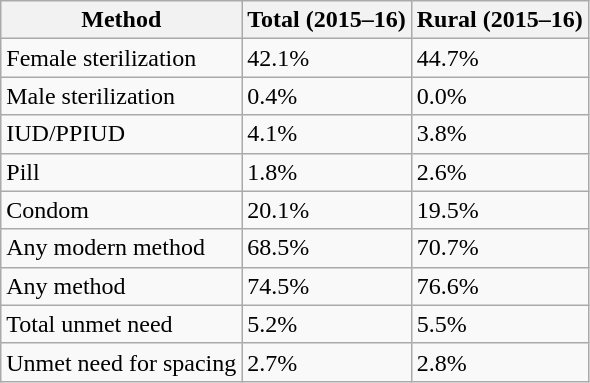<table class="wikitable sortable">
<tr>
<th>Method</th>
<th>Total (2015–16)</th>
<th>Rural (2015–16)</th>
</tr>
<tr>
<td>Female sterilization</td>
<td>42.1%</td>
<td>44.7%</td>
</tr>
<tr>
<td>Male sterilization</td>
<td>0.4%</td>
<td>0.0%</td>
</tr>
<tr>
<td>IUD/PPIUD</td>
<td>4.1%</td>
<td>3.8%</td>
</tr>
<tr>
<td>Pill</td>
<td>1.8%</td>
<td>2.6%</td>
</tr>
<tr>
<td>Condom</td>
<td>20.1%</td>
<td>19.5%</td>
</tr>
<tr>
<td>Any modern method</td>
<td>68.5%</td>
<td>70.7%</td>
</tr>
<tr>
<td>Any method</td>
<td>74.5%</td>
<td>76.6%</td>
</tr>
<tr>
<td>Total unmet need</td>
<td>5.2%</td>
<td>5.5%</td>
</tr>
<tr>
<td>Unmet need for spacing</td>
<td>2.7%</td>
<td>2.8%</td>
</tr>
</table>
